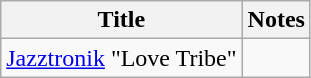<table class="wikitable">
<tr>
<th>Title</th>
<th>Notes</th>
</tr>
<tr>
<td><a href='#'>Jazztronik</a> "Love Tribe"</td>
<td></td>
</tr>
</table>
